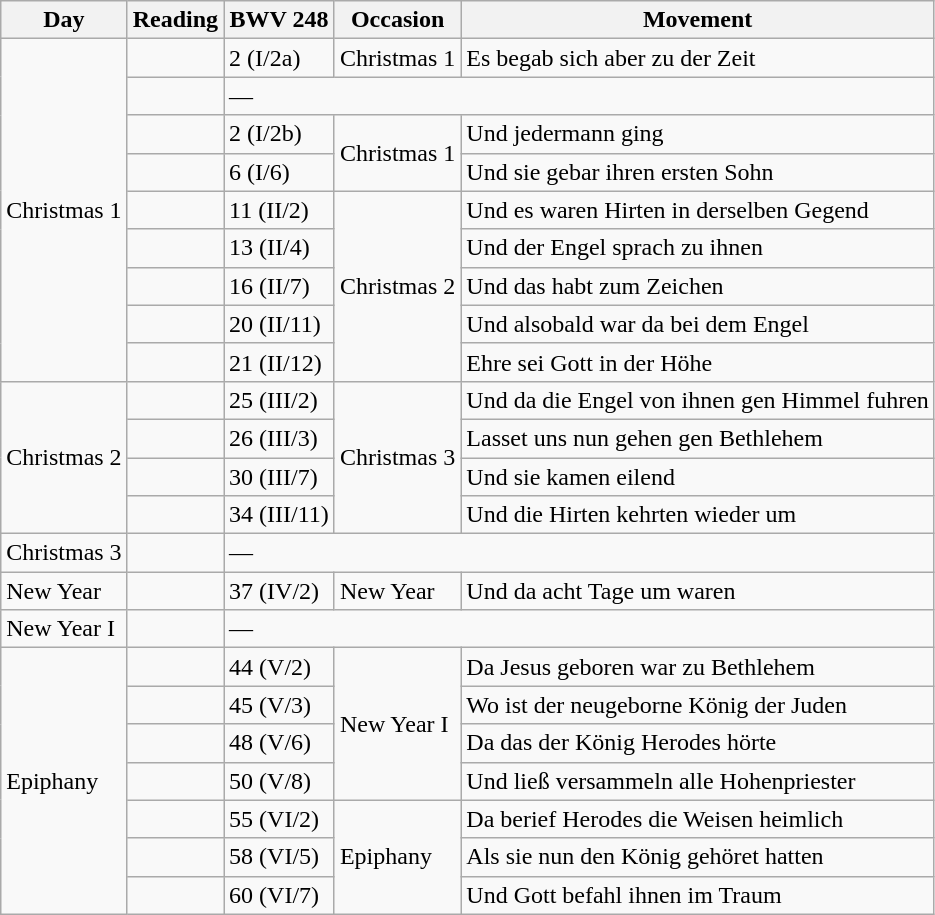<table class="wikitable sortable">
<tr>
<th scope="col">Day</th>
<th scope="col">Reading</th>
<th scope="col">BWV 248</th>
<th scope="col">Occasion</th>
<th scope="col">Movement</th>
</tr>
<tr>
<td rowspan="9">Christmas 1</td>
<td></td>
<td>2 (I/2a)</td>
<td>Christmas 1</td>
<td>Es begab sich aber zu der Zeit</td>
</tr>
<tr>
<td></td>
<td colspan="3">—</td>
</tr>
<tr>
<td></td>
<td>2 (I/2b)</td>
<td rowspan="2">Christmas 1</td>
<td>Und jedermann ging</td>
</tr>
<tr>
<td></td>
<td>6 (I/6)</td>
<td>Und sie gebar ihren ersten Sohn</td>
</tr>
<tr>
<td></td>
<td>11 (II/2)</td>
<td rowspan="5">Christmas 2</td>
<td>Und es waren Hirten in derselben Gegend</td>
</tr>
<tr>
<td></td>
<td>13 (II/4)</td>
<td>Und der Engel sprach zu ihnen</td>
</tr>
<tr>
<td></td>
<td>16 (II/7)</td>
<td>Und das habt zum Zeichen</td>
</tr>
<tr>
<td></td>
<td>20 (II/11)</td>
<td>Und alsobald war da bei dem Engel</td>
</tr>
<tr>
<td></td>
<td>21 (II/12)</td>
<td>Ehre sei Gott in der Höhe</td>
</tr>
<tr>
<td rowspan="4">Christmas 2</td>
<td></td>
<td>25 (III/2)</td>
<td rowspan="4">Christmas 3</td>
<td>Und da die Engel von ihnen gen Himmel fuhren</td>
</tr>
<tr>
<td></td>
<td>26 (III/3)</td>
<td>Lasset uns nun gehen gen Bethlehem</td>
</tr>
<tr>
<td></td>
<td>30 (III/7)</td>
<td>Und sie kamen eilend</td>
</tr>
<tr>
<td></td>
<td>34 (III/11)</td>
<td>Und die Hirten kehrten wieder um</td>
</tr>
<tr>
<td>Christmas 3</td>
<td></td>
<td colspan="3">—</td>
</tr>
<tr>
<td>New Year</td>
<td></td>
<td>37 (IV/2)</td>
<td>New Year</td>
<td>Und da acht Tage um waren</td>
</tr>
<tr>
<td>New Year I</td>
<td></td>
<td colspan="3">—</td>
</tr>
<tr>
<td rowspan="7">Epiphany</td>
<td></td>
<td>44 (V/2)</td>
<td rowspan="4">New Year I</td>
<td>Da Jesus geboren war zu Bethlehem</td>
</tr>
<tr>
<td></td>
<td>45 (V/3)</td>
<td>Wo ist der neugeborne König der Juden</td>
</tr>
<tr>
<td></td>
<td>48 (V/6)</td>
<td>Da das der König Herodes hörte</td>
</tr>
<tr>
<td></td>
<td>50 (V/8)</td>
<td>Und ließ versammeln alle Hohenpriester</td>
</tr>
<tr>
<td></td>
<td>55 (VI/2)</td>
<td rowspan="3">Epiphany</td>
<td>Da berief Herodes die Weisen heimlich</td>
</tr>
<tr>
<td></td>
<td>58 (VI/5)</td>
<td>Als sie nun den König gehöret hatten</td>
</tr>
<tr>
<td></td>
<td>60 (VI/7)</td>
<td>Und Gott befahl ihnen im Traum</td>
</tr>
</table>
